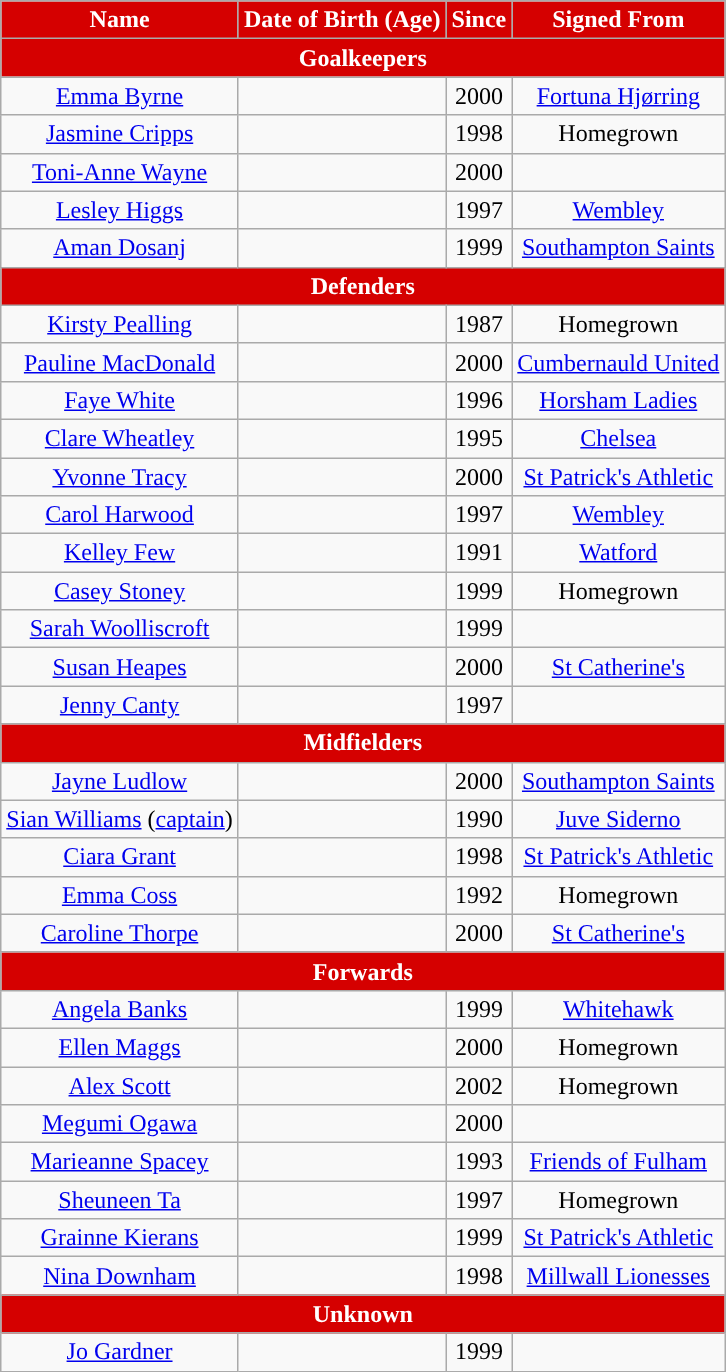<table class="wikitable" style="text-align:center; font-size:100%; ">
<tr>
<th style="background:#d50000; color:white; text-align:center;">Name</th>
<th style="background:#d50000; color:white; text-align:center;">Date of Birth (Age)</th>
<th style="background:#d50000; color:white; text-align:center;">Since</th>
<th style="background:#d50000; color:white; text-align:center;">Signed From</th>
</tr>
<tr>
<th style="background:#d50000; color:white; text-align:center;" colspan="4">Goalkeepers</th>
</tr>
<tr>
<td> <a href='#'>Emma Byrne</a></td>
<td></td>
<td>2000</td>
<td> <a href='#'>Fortuna Hjørring</a></td>
</tr>
<tr>
<td> <a href='#'>Jasmine Cripps</a></td>
<td></td>
<td>1998</td>
<td>Homegrown</td>
</tr>
<tr>
<td> <a href='#'>Toni-Anne Wayne</a></td>
<td></td>
<td>2000</td>
<td></td>
</tr>
<tr>
<td> <a href='#'>Lesley Higgs</a></td>
<td></td>
<td>1997</td>
<td> <a href='#'>Wembley</a></td>
</tr>
<tr>
<td> <a href='#'>Aman Dosanj</a></td>
<td></td>
<td>1999</td>
<td><em></em> <a href='#'>Southampton Saints</a></td>
</tr>
<tr>
<th style="background:#d50000; color:white; text-align:center;" colspan="4">Defenders</th>
</tr>
<tr>
<td> <a href='#'>Kirsty Pealling</a></td>
<td></td>
<td>1987</td>
<td>Homegrown</td>
</tr>
<tr>
<td> <a href='#'>Pauline MacDonald</a></td>
<td></td>
<td>2000</td>
<td> <a href='#'>Cumbernauld United</a></td>
</tr>
<tr>
<td> <a href='#'>Faye White</a></td>
<td></td>
<td>1996</td>
<td> <a href='#'>Horsham Ladies</a></td>
</tr>
<tr>
<td> <a href='#'>Clare Wheatley</a></td>
<td></td>
<td>1995</td>
<td> <a href='#'>Chelsea</a></td>
</tr>
<tr>
<td> <a href='#'>Yvonne Tracy</a></td>
<td></td>
<td>2000</td>
<td> <a href='#'>St Patrick's Athletic</a></td>
</tr>
<tr>
<td> <a href='#'>Carol Harwood</a></td>
<td></td>
<td>1997</td>
<td> <a href='#'>Wembley</a></td>
</tr>
<tr>
<td> <a href='#'>Kelley Few</a></td>
<td></td>
<td>1991</td>
<td> <a href='#'>Watford</a></td>
</tr>
<tr>
<td> <a href='#'>Casey Stoney</a></td>
<td></td>
<td>1999</td>
<td>Homegrown</td>
</tr>
<tr>
<td> <a href='#'>Sarah Woolliscroft</a></td>
<td></td>
<td>1999</td>
<td></td>
</tr>
<tr>
<td> <a href='#'>Susan Heapes</a></td>
<td></td>
<td>2000</td>
<td> <a href='#'>St Catherine's</a></td>
</tr>
<tr>
<td> <a href='#'>Jenny Canty</a></td>
<td></td>
<td>1997</td>
<td></td>
</tr>
<tr>
<th style="background:#d50000; color:white; text-align:center;" colspan="4">Midfielders</th>
</tr>
<tr>
<td> <a href='#'>Jayne Ludlow</a></td>
<td></td>
<td>2000</td>
<td><em></em> <a href='#'>Southampton Saints</a></td>
</tr>
<tr>
<td> <a href='#'>Sian Williams</a> (<a href='#'>captain</a>)</td>
<td></td>
<td>1990</td>
<td> <a href='#'>Juve Siderno</a></td>
</tr>
<tr>
<td> <a href='#'>Ciara Grant</a></td>
<td></td>
<td>1998</td>
<td> <a href='#'>St Patrick's Athletic</a></td>
</tr>
<tr>
<td> <a href='#'>Emma Coss</a></td>
<td></td>
<td>1992</td>
<td>Homegrown</td>
</tr>
<tr>
<td> <a href='#'>Caroline Thorpe</a></td>
<td></td>
<td>2000</td>
<td> <a href='#'>St Catherine's</a></td>
</tr>
<tr>
<th style="background:#d50000; color:white; text-align:center;" colspan="4">Forwards</th>
</tr>
<tr>
<td> <a href='#'>Angela Banks</a></td>
<td></td>
<td>1999</td>
<td><em></em> <a href='#'>Whitehawk</a></td>
</tr>
<tr>
<td> <a href='#'>Ellen Maggs</a></td>
<td></td>
<td>2000</td>
<td>Homegrown</td>
</tr>
<tr>
<td> <a href='#'>Alex Scott</a></td>
<td></td>
<td>2002</td>
<td>Homegrown</td>
</tr>
<tr>
<td> <a href='#'>Megumi Ogawa</a></td>
<td></td>
<td>2000</td>
<td></td>
</tr>
<tr>
<td> <a href='#'>Marieanne Spacey</a></td>
<td></td>
<td>1993</td>
<td><em></em> <a href='#'>Friends of Fulham</a></td>
</tr>
<tr>
<td> <a href='#'>Sheuneen Ta</a></td>
<td></td>
<td>1997</td>
<td>Homegrown</td>
</tr>
<tr>
<td> <a href='#'>Grainne Kierans</a></td>
<td></td>
<td>1999</td>
<td> <a href='#'>St Patrick's Athletic</a></td>
</tr>
<tr>
<td> <a href='#'>Nina Downham</a></td>
<td></td>
<td>1998</td>
<td><em></em> <a href='#'>Millwall Lionesses</a></td>
</tr>
<tr>
<th style="background:#d50000; color:white; text-align:center;" colspan="4">Unknown</th>
</tr>
<tr>
<td><a href='#'>Jo Gardner</a></td>
<td></td>
<td>1999</td>
<td></td>
</tr>
</table>
